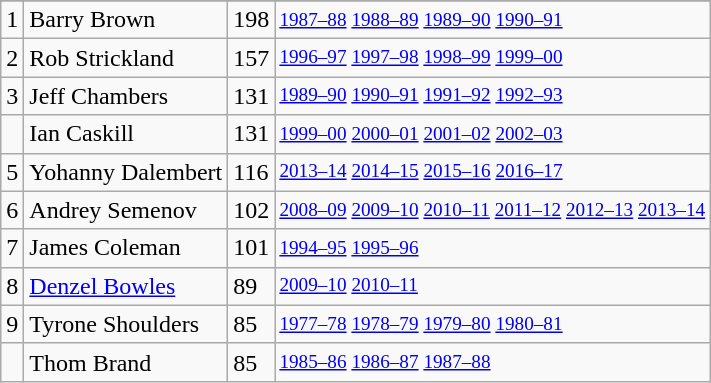<table class="wikitable">
<tr>
</tr>
<tr>
<td>1</td>
<td>Barry Brown</td>
<td>198</td>
<td style="font-size:80%;"><a href='#'>1987–88</a> <a href='#'>1988–89</a> <a href='#'>1989–90</a> <a href='#'>1990–91</a></td>
</tr>
<tr>
<td>2</td>
<td>Rob Strickland</td>
<td>157</td>
<td style="font-size:80%;"><a href='#'>1996–97</a> <a href='#'>1997–98</a> <a href='#'>1998–99</a> <a href='#'>1999–00</a></td>
</tr>
<tr>
<td>3</td>
<td>Jeff Chambers</td>
<td>131</td>
<td style="font-size:80%;"><a href='#'>1989–90</a> <a href='#'>1990–91</a> <a href='#'>1991–92</a> <a href='#'>1992–93</a></td>
</tr>
<tr>
<td></td>
<td>Ian Caskill</td>
<td>131</td>
<td style="font-size:80%;"><a href='#'>1999–00</a> <a href='#'>2000–01</a> <a href='#'>2001–02</a> <a href='#'>2002–03</a></td>
</tr>
<tr>
<td>5</td>
<td>Yohanny Dalembert</td>
<td>116</td>
<td style="font-size:80%;"><a href='#'>2013–14</a> <a href='#'>2014–15</a> <a href='#'>2015–16</a> <a href='#'>2016–17</a></td>
</tr>
<tr>
<td>6</td>
<td>Andrey Semenov</td>
<td>102</td>
<td style="font-size:80%;"><a href='#'>2008–09</a> <a href='#'>2009–10</a> <a href='#'>2010–11</a> <a href='#'>2011–12</a> <a href='#'>2012–13</a> <a href='#'>2013–14</a></td>
</tr>
<tr>
<td>7</td>
<td>James Coleman</td>
<td>101</td>
<td style="font-size:80%;"><a href='#'>1994–95</a> <a href='#'>1995–96</a></td>
</tr>
<tr>
<td>8</td>
<td><a href='#'>Denzel Bowles</a></td>
<td>89</td>
<td style="font-size:80%;"><a href='#'>2009–10</a> <a href='#'>2010–11</a></td>
</tr>
<tr>
<td>9</td>
<td>Tyrone Shoulders</td>
<td>85</td>
<td style="font-size:80%;"><a href='#'>1977–78</a> <a href='#'>1978–79</a> <a href='#'>1979–80</a> <a href='#'>1980–81</a></td>
</tr>
<tr>
<td></td>
<td>Thom Brand</td>
<td>85</td>
<td style="font-size:80%;"><a href='#'>1985–86</a> <a href='#'>1986–87</a> <a href='#'>1987–88</a></td>
</tr>
</table>
